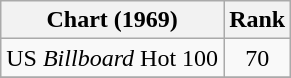<table class="wikitable">
<tr>
<th align="left">Chart (1969)</th>
<th style="text-align:center;">Rank</th>
</tr>
<tr>
<td>US <em>Billboard</em> Hot 100</td>
<td style="text-align:center;">70</td>
</tr>
<tr>
</tr>
</table>
